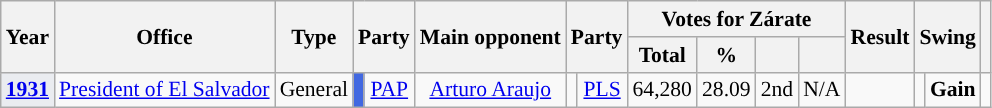<table class="wikitable" style="font-size:90%; text-align:center;">
<tr>
<th rowspan="2">Year</th>
<th rowspan="2">Office</th>
<th rowspan="2">Type</th>
<th colspan="2" rowspan="2">Party</th>
<th rowspan="2">Main opponent</th>
<th colspan="2" rowspan="2">Party</th>
<th colspan="4">Votes for Zárate</th>
<th rowspan="2">Result</th>
<th colspan="2" rowspan="2">Swing</th>
<th rowspan="2"></th>
</tr>
<tr>
<th>Total</th>
<th>%</th>
<th></th>
<th></th>
</tr>
<tr>
<th style="background-color:#EAECF0;"><a href='#'>1931</a></th>
<td><a href='#'>President of El Salvador</a></td>
<td>General</td>
<td style="background-color:#4168E1;"></td>
<td><a href='#'>PAP</a></td>
<td><a href='#'>Arturo Araujo</a></td>
<td style="background-color:"></td>
<td><a href='#'>PLS</a></td>
<td>64,280</td>
<td>28.09</td>
<td>2nd</td>
<td>N/A</td>
<td></td>
<td style="background-color:"></td>
<td><strong>Gain</strong></td>
<td></td>
</tr>
</table>
